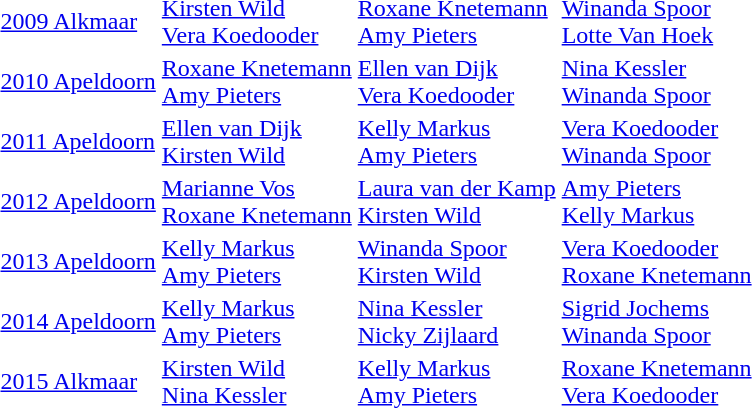<table>
<tr>
<td><a href='#'>2009 Alkmaar</a></td>
<td><a href='#'>Kirsten Wild</a><br><a href='#'>Vera Koedooder</a></td>
<td><a href='#'>Roxane Knetemann</a><br><a href='#'>Amy Pieters</a></td>
<td><a href='#'>Winanda Spoor</a><br><a href='#'>Lotte Van Hoek</a></td>
</tr>
<tr>
<td><a href='#'>2010 Apeldoorn</a><br></td>
<td><a href='#'>Roxane Knetemann</a><br><a href='#'>Amy Pieters</a></td>
<td><a href='#'>Ellen van Dijk</a><br><a href='#'>Vera Koedooder</a></td>
<td><a href='#'>Nina Kessler</a><br><a href='#'>Winanda Spoor</a></td>
</tr>
<tr>
<td><a href='#'>2011 Apeldoorn</a><br></td>
<td><a href='#'>Ellen van Dijk</a><br><a href='#'>Kirsten Wild</a></td>
<td><a href='#'>Kelly Markus</a><br><a href='#'>Amy Pieters</a></td>
<td><a href='#'>Vera Koedooder</a><br><a href='#'>Winanda Spoor</a></td>
</tr>
<tr>
<td><a href='#'>2012 Apeldoorn</a><br></td>
<td><a href='#'>Marianne Vos</a><br><a href='#'>Roxane Knetemann</a></td>
<td><a href='#'>Laura van der Kamp</a><br><a href='#'>Kirsten Wild</a></td>
<td><a href='#'>Amy Pieters</a><br><a href='#'>Kelly Markus</a></td>
</tr>
<tr>
<td><a href='#'>2013 Apeldoorn</a></td>
<td><a href='#'>Kelly Markus</a><br><a href='#'>Amy Pieters</a></td>
<td><a href='#'>Winanda Spoor</a><br><a href='#'>Kirsten Wild</a></td>
<td><a href='#'>Vera Koedooder</a><br><a href='#'>Roxane Knetemann</a></td>
</tr>
<tr>
<td><a href='#'>2014 Apeldoorn</a></td>
<td><a href='#'>Kelly Markus</a><br><a href='#'>Amy Pieters</a></td>
<td><a href='#'>Nina Kessler</a><br><a href='#'>Nicky Zijlaard</a></td>
<td><a href='#'>Sigrid Jochems</a><br><a href='#'>Winanda Spoor</a></td>
</tr>
<tr>
<td><a href='#'>2015 Alkmaar</a></td>
<td><a href='#'>Kirsten Wild</a><br><a href='#'>Nina Kessler</a></td>
<td><a href='#'>Kelly Markus</a><br><a href='#'>Amy Pieters</a></td>
<td><a href='#'>Roxane Knetemann</a><br><a href='#'>Vera Koedooder</a></td>
</tr>
</table>
